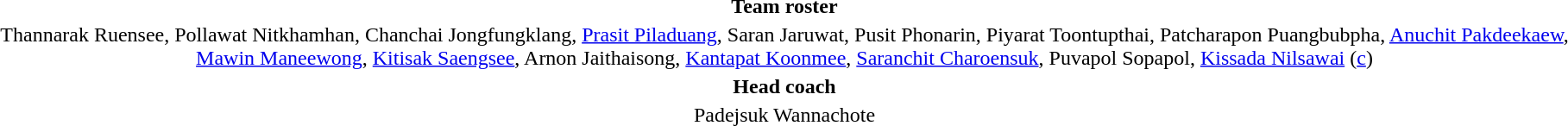<table style="text-align: center; margin-top: 2em; margin-left: auto; margin-right: auto">
<tr>
<td><strong>Team roster</strong></td>
</tr>
<tr>
<td>Thannarak Ruensee, Pollawat Nitkhamhan, Chanchai Jongfungklang, <a href='#'>Prasit Piladuang</a>, Saran Jaruwat, Pusit Phonarin, Piyarat Toontupthai, Patcharapon Puangbubpha, <a href='#'>Anuchit Pakdeekaew</a>, <a href='#'>Mawin Maneewong</a>, <a href='#'>Kitisak Saengsee</a>, Arnon Jaithaisong, <a href='#'>Kantapat Koonmee</a>, <a href='#'>Saranchit Charoensuk</a>, Puvapol Sopapol, <a href='#'>Kissada Nilsawai</a> (<a href='#'>c</a>)</td>
</tr>
<tr>
<td><strong>Head coach</strong></td>
</tr>
<tr>
<td>Padejsuk Wannachote</td>
</tr>
</table>
